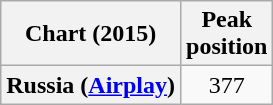<table class="wikitable sortable">
<tr>
<th>Chart (2015)</th>
<th>Peak<br>position</th>
</tr>
<tr>
<th scope="row">Russia (<a href='#'>Airplay</a>)</th>
<td style="text-align:center;">377</td>
</tr>
</table>
